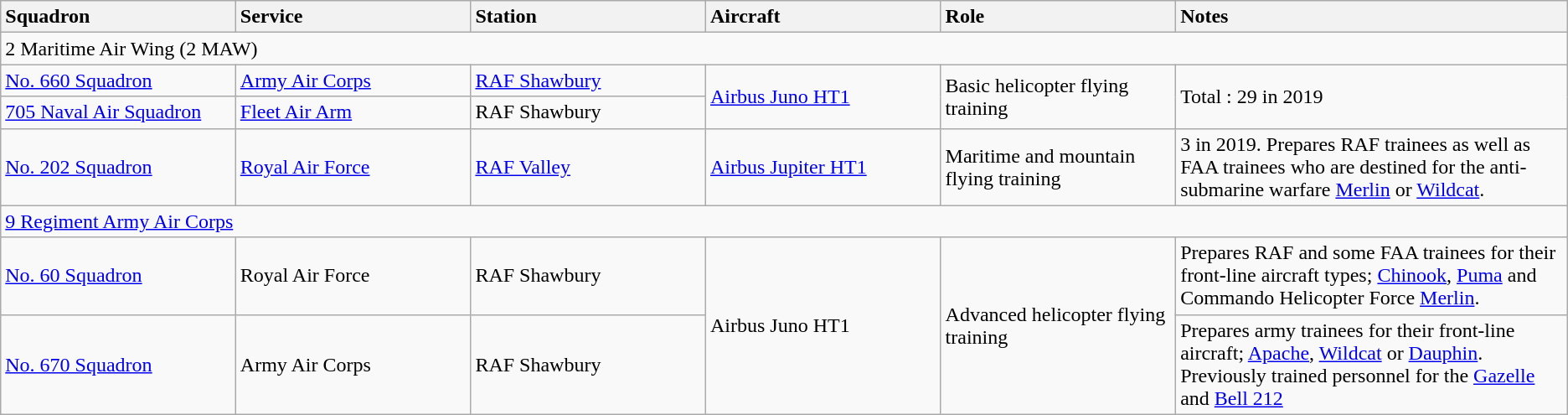<table class="wikitable" border="1">
<tr>
<th style="text-align:left; width: 15%;">Squadron</th>
<th style="text-align:left; width: 15%;">Service</th>
<th style="text-align:left; width: 15%;">Station</th>
<th style="text-align:left; width: 15%;">Aircraft</th>
<th style="text-align:left; width: 15%;">Role</th>
<th style="text-align:left; width: 25%;">Notes</th>
</tr>
<tr>
<td colspan="6">2 Maritime Air Wing (2 MAW)</td>
</tr>
<tr>
<td><a href='#'>No. 660 Squadron</a></td>
<td><a href='#'>Army Air Corps</a></td>
<td><a href='#'>RAF Shawbury</a></td>
<td rowspan="2"><a href='#'>Airbus Juno HT1</a></td>
<td rowspan="2">Basic helicopter flying training</td>
<td rowspan="2">Total : 29 in 2019</td>
</tr>
<tr>
<td><a href='#'>705 Naval Air Squadron</a></td>
<td><a href='#'>Fleet Air Arm</a></td>
<td>RAF Shawbury</td>
</tr>
<tr>
<td><a href='#'>No. 202 Squadron</a></td>
<td><a href='#'>Royal Air Force</a></td>
<td><a href='#'>RAF Valley</a></td>
<td><a href='#'>Airbus Jupiter HT1</a></td>
<td>Maritime and mountain flying training</td>
<td>3 in 2019. Prepares RAF trainees as well as FAA trainees who are destined for the anti-submarine warfare <a href='#'>Merlin</a> or <a href='#'>Wildcat</a>.</td>
</tr>
<tr>
<td colspan="6"><a href='#'>9 Regiment Army Air Corps</a></td>
</tr>
<tr>
<td><a href='#'>No. 60 Squadron</a></td>
<td>Royal Air Force</td>
<td>RAF Shawbury</td>
<td rowspan="2">Airbus Juno HT1</td>
<td rowspan="2">Advanced helicopter flying training</td>
<td>Prepares RAF and some FAA trainees for their front-line aircraft types; <a href='#'>Chinook</a>, <a href='#'>Puma</a> and Commando Helicopter Force <a href='#'>Merlin</a>.</td>
</tr>
<tr>
<td><a href='#'>No. 670 Squadron</a></td>
<td>Army Air Corps</td>
<td>RAF Shawbury</td>
<td>Prepares army trainees for their front-line aircraft; <a href='#'>Apache</a>, <a href='#'>Wildcat</a> or  <a href='#'>Dauphin</a>. Previously trained personnel for the <a href='#'>Gazelle</a> and <a href='#'>Bell 212</a></td>
</tr>
</table>
